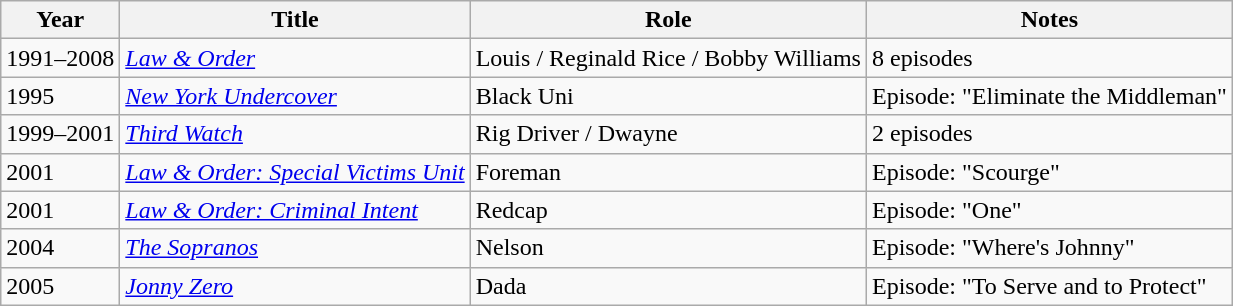<table class="wikitable">
<tr>
<th>Year</th>
<th>Title</th>
<th>Role</th>
<th>Notes</th>
</tr>
<tr>
<td>1991–2008</td>
<td><em><a href='#'>Law & Order</a></em></td>
<td>Louis / Reginald Rice / Bobby Williams</td>
<td>8 episodes</td>
</tr>
<tr>
<td>1995</td>
<td><em><a href='#'>New York Undercover</a></em></td>
<td>Black Uni</td>
<td>Episode: "Eliminate the Middleman"</td>
</tr>
<tr>
<td>1999–2001</td>
<td><em><a href='#'>Third Watch</a></em></td>
<td>Rig Driver / Dwayne</td>
<td>2 episodes</td>
</tr>
<tr>
<td>2001</td>
<td><em><a href='#'>Law & Order: Special Victims Unit</a></em></td>
<td>Foreman</td>
<td>Episode: "Scourge"</td>
</tr>
<tr>
<td>2001</td>
<td><em><a href='#'>Law & Order: Criminal Intent</a></em></td>
<td>Redcap</td>
<td>Episode: "One"</td>
</tr>
<tr>
<td>2004</td>
<td><em><a href='#'>The Sopranos</a></em></td>
<td>Nelson</td>
<td>Episode: "Where's Johnny"</td>
</tr>
<tr>
<td>2005</td>
<td><em><a href='#'>Jonny Zero</a></em></td>
<td>Dada</td>
<td>Episode: "To Serve and to Protect"</td>
</tr>
</table>
